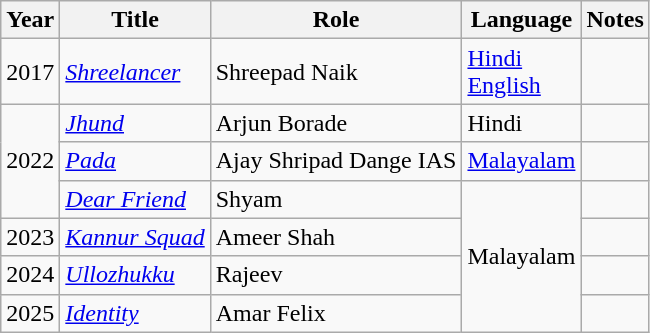<table class="wikitable sortable">
<tr>
<th>Year</th>
<th>Title</th>
<th>Role</th>
<th>Language</th>
<th class="unsortable" scope="col">Notes</th>
</tr>
<tr>
<td>2017</td>
<td><em><a href='#'>Shreelancer</a></em></td>
<td>Shreepad Naik</td>
<td><a href='#'>Hindi</a><br><a href='#'>English</a></td>
<td></td>
</tr>
<tr>
<td rowspan="3">2022</td>
<td><em><a href='#'>Jhund</a></em></td>
<td>Arjun Borade</td>
<td>Hindi</td>
<td></td>
</tr>
<tr>
<td><em><a href='#'>Pada</a></em></td>
<td>Ajay Shripad Dange IAS</td>
<td><a href='#'>Malayalam</a></td>
<td></td>
</tr>
<tr>
<td><em><a href='#'>Dear Friend</a></em></td>
<td>Shyam</td>
<td rowspan="4">Malayalam</td>
<td></td>
</tr>
<tr>
<td>2023</td>
<td><em><a href='#'>Kannur Squad</a></em></td>
<td>Ameer Shah</td>
<td></td>
</tr>
<tr>
<td>2024</td>
<td><em><a href='#'>Ullozhukku</a></em></td>
<td>Rajeev</td>
<td></td>
</tr>
<tr>
<td>2025</td>
<td><em><a href='#'>Identity</a></em></td>
<td>Amar Felix</td>
<td></td>
</tr>
</table>
